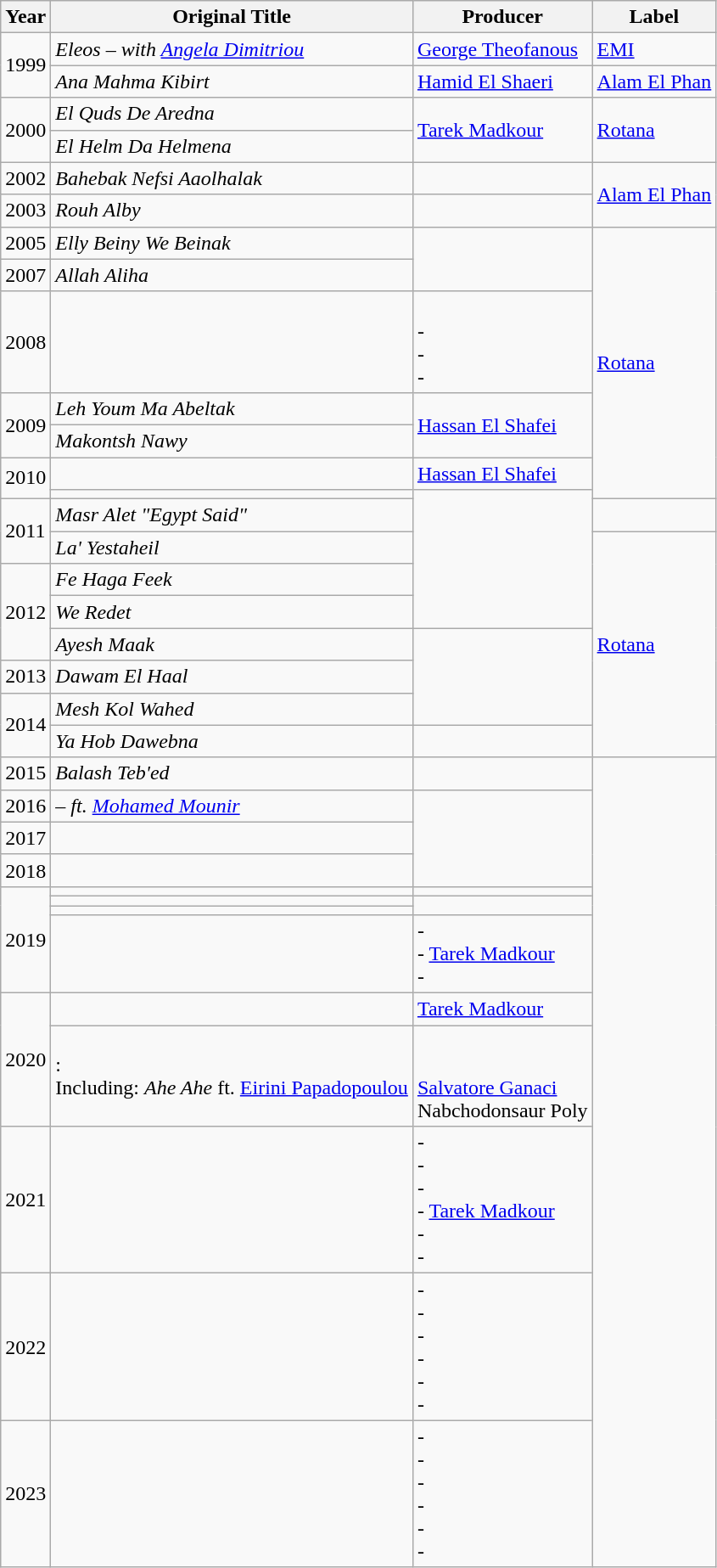<table class="wikitable sortable" border="4">
<tr>
<th scope="col">Year</th>
<th scope="col">Original Title</th>
<th scope="col">Producer</th>
<th scope="col">Label</th>
</tr>
<tr>
<td rowspan="2">1999</td>
<td><em>Eleos – with <a href='#'>Angela Dimitriou</a></em></td>
<td><a href='#'>George Theofanous</a></td>
<td><a href='#'>EMI</a></td>
</tr>
<tr>
<td><em>Ana Mahma Kibirt</em></td>
<td><a href='#'>Hamid El Shaeri</a></td>
<td><a href='#'>Alam El Phan</a></td>
</tr>
<tr>
<td rowspan="2">2000</td>
<td><em>El Quds De Aredna</em></td>
<td rowspan="2"><a href='#'>Tarek Madkour</a></td>
<td rowspan="2"><a href='#'>Rotana</a></td>
</tr>
<tr>
<td><em>El Helm Da Helmena</em></td>
</tr>
<tr>
<td>2002</td>
<td><em>Bahebak Nefsi Aaolhalak</em></td>
<td></td>
<td rowspan="2"><a href='#'>Alam El Phan</a></td>
</tr>
<tr>
<td>2003</td>
<td><em>Rouh Alby</em></td>
<td></td>
</tr>
<tr>
<td>2005</td>
<td><em>Elly Beiny We Beinak</em></td>
<td rowspan="2"></td>
<td rowspan="7"><a href='#'>Rotana</a></td>
</tr>
<tr>
<td>2007</td>
<td><em>Allah Aliha</em></td>
</tr>
<tr>
<td>2008</td>
<td><em></em></td>
<td><br>- <br>- <br>- </td>
</tr>
<tr>
<td rowspan="2">2009</td>
<td><em>Leh Youm Ma Abeltak</em></td>
<td rowspan="2"><a href='#'>Hassan El Shafei</a></td>
</tr>
<tr>
<td><em>Makontsh Nawy</em></td>
</tr>
<tr>
<td rowspan="2">2010</td>
<td></td>
<td><a href='#'>Hassan El Shafei</a><br></td>
</tr>
<tr>
<td></td>
<td rowspan="5"></td>
</tr>
<tr>
<td rowspan="2">2011</td>
<td><em>Masr Alet "Egypt Said"</em></td>
<td></td>
</tr>
<tr>
<td><em>La' Yestaheil</em></td>
<td rowspan="7"><a href='#'>Rotana</a></td>
</tr>
<tr>
<td rowspan="3">2012</td>
<td><em>Fe Haga Feek</em></td>
</tr>
<tr>
<td><em>We Redet</em></td>
</tr>
<tr>
<td><em>Ayesh Maak</em></td>
<td rowspan="3"></td>
</tr>
<tr>
<td>2013</td>
<td><em>Dawam El Haal</em></td>
</tr>
<tr>
<td rowspan="2">2014</td>
<td><em>Mesh Kol Wahed</em></td>
</tr>
<tr>
<td><em>Ya Hob Dawebna</em></td>
<td></td>
</tr>
<tr>
<td>2015</td>
<td><em>Balash Teb'ed</em></td>
<td></td>
<td rowspan="13"></td>
</tr>
<tr>
<td>2016</td>
<td><em> – ft. <a href='#'>Mohamed Mounir</a></em></td>
<td rowspan="3"></td>
</tr>
<tr>
<td>2017</td>
<td></td>
</tr>
<tr>
<td>2018</td>
<td></td>
</tr>
<tr>
<td rowspan="4">2019</td>
<td></td>
<td></td>
</tr>
<tr>
<td><em></em></td>
<td rowspan="2"></td>
</tr>
<tr>
<td></td>
</tr>
<tr>
<td></td>
<td>- <br>- <a href='#'>Tarek Madkour</a><br>- </td>
</tr>
<tr>
<td rowspan="2">2020</td>
<td></td>
<td><a href='#'>Tarek Madkour</a></td>
</tr>
<tr>
<td>:<br>Including: <em>Ahe Ahe</em> ft. <a href='#'>Eirini Papadopoulou</a></td>
<td><br><br><a href='#'>Salvatore Ganaci</a><br>Nabchodonsaur Poly</td>
</tr>
<tr>
<td>2021</td>
<td></td>
<td>- <br>- <br>- <br>- <a href='#'>Tarek Madkour</a><br>- <br>- </td>
</tr>
<tr>
<td>2022</td>
<td></td>
<td>- <br>- <br>- <br>- <br>- <br>- </td>
</tr>
<tr>
<td>2023</td>
<td></td>
<td>- <br>- <br>- <br>- <br>- <br>- </td>
</tr>
</table>
